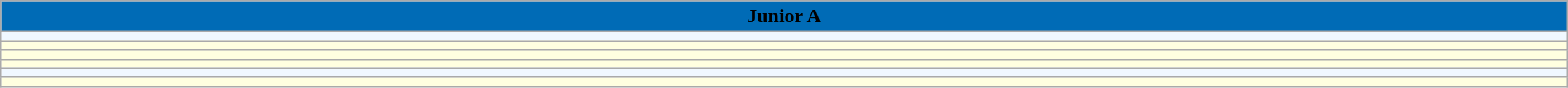<table class="wikitable sortable" style="width:100%">
<tr>
<th style="background:#006BB6;" colspan=8><span>Junior A</span></th>
</tr>
<tr>
<td bgcolor="#F0F8FF"></td>
</tr>
<tr>
<td bgcolor="#FFFFE0"></td>
</tr>
<tr>
<td bgcolor="#FFFFE0"></td>
</tr>
<tr>
<td bgcolor="#FFFFE0"></td>
</tr>
<tr>
<td bgcolor="#F0F8FF"></td>
</tr>
<tr>
<td bgcolor="#FFFFE0"></td>
</tr>
</table>
